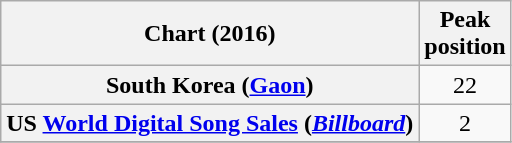<table class="wikitable sortable plainrowheaders" style="text-align:center">
<tr>
<th scope="col">Chart (2016)</th>
<th scope="col">Peak<br>position</th>
</tr>
<tr>
<th scope="row">South Korea (<a href='#'>Gaon</a>)</th>
<td>22</td>
</tr>
<tr>
<th scope="row">US <a href='#'>World Digital Song Sales</a> (<em><a href='#'>Billboard</a></em>)</th>
<td>2</td>
</tr>
<tr>
</tr>
</table>
